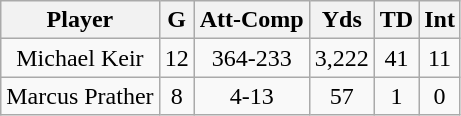<table class="wikitable" style="text-align:center;">
<tr>
<th>Player</th>
<th>G</th>
<th>Att-Comp</th>
<th>Yds</th>
<th>TD</th>
<th>Int</th>
</tr>
<tr>
<td>Michael Keir</td>
<td>12</td>
<td>364-233</td>
<td>3,222</td>
<td>41</td>
<td>11</td>
</tr>
<tr>
<td>Marcus Prather</td>
<td>8</td>
<td>4-13</td>
<td>57</td>
<td>1</td>
<td>0</td>
</tr>
</table>
